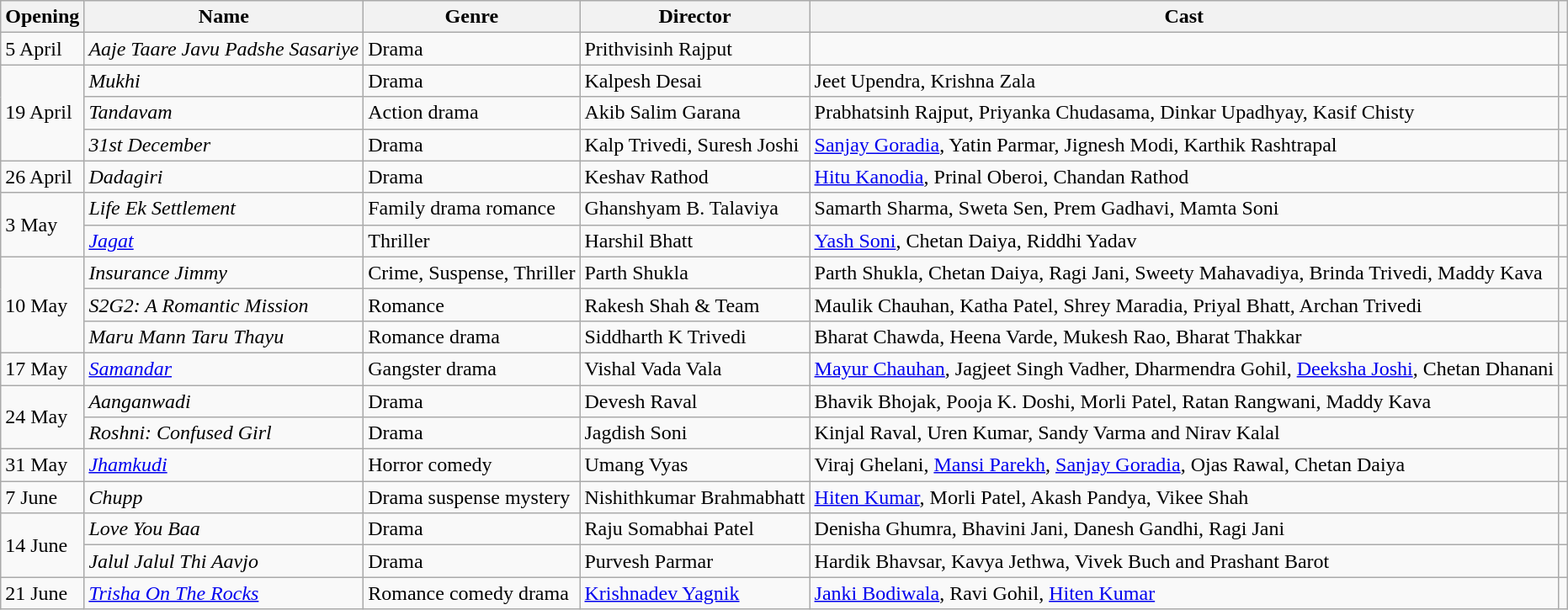<table class="wikitable sortable">
<tr>
<th>Opening</th>
<th>Name</th>
<th>Genre</th>
<th>Director</th>
<th>Cast</th>
<th></th>
</tr>
<tr>
<td>5 April</td>
<td><em>Aaje Taare Javu Padshe Sasariye</em></td>
<td>Drama</td>
<td>Prithvisinh Rajput</td>
<td></td>
<td></td>
</tr>
<tr>
<td rowspan="3">19 April</td>
<td><em>Mukhi</em></td>
<td>Drama</td>
<td>Kalpesh Desai</td>
<td>Jeet Upendra, Krishna Zala</td>
<td></td>
</tr>
<tr>
<td><em>Tandavam</em></td>
<td>Action drama</td>
<td>Akib Salim Garana</td>
<td>Prabhatsinh Rajput, Priyanka Chudasama, Dinkar Upadhyay, Kasif Chisty</td>
<td></td>
</tr>
<tr>
<td><em>31st December</em></td>
<td>Drama</td>
<td>Kalp Trivedi, Suresh Joshi</td>
<td><a href='#'>Sanjay Goradia</a>, Yatin Parmar, Jignesh Modi, Karthik Rashtrapal</td>
<td></td>
</tr>
<tr>
<td>26 April</td>
<td><em>Dadagiri</em></td>
<td>Drama</td>
<td>Keshav Rathod</td>
<td><a href='#'>Hitu Kanodia</a>, Prinal Oberoi, Chandan Rathod</td>
<td></td>
</tr>
<tr>
<td rowspan="2">3 May</td>
<td><em>Life Ek Settlement</em></td>
<td>Family drama romance</td>
<td>Ghanshyam B. Talaviya</td>
<td>Samarth Sharma, Sweta Sen, Prem Gadhavi, Mamta Soni</td>
<td></td>
</tr>
<tr>
<td><em><a href='#'>Jagat</a></em></td>
<td>Thriller</td>
<td>Harshil Bhatt</td>
<td><a href='#'>Yash Soni</a>, Chetan Daiya, Riddhi Yadav</td>
<td></td>
</tr>
<tr>
<td rowspan="3">10 May</td>
<td><em>Insurance Jimmy</em></td>
<td>Crime, Suspense, Thriller</td>
<td>Parth Shukla</td>
<td>Parth Shukla, Chetan Daiya, Ragi Jani, Sweety Mahavadiya, Brinda Trivedi, Maddy Kava</td>
<td></td>
</tr>
<tr>
<td><em>S2G2: A Romantic Mission</em></td>
<td>Romance</td>
<td>Rakesh Shah & Team</td>
<td>Maulik Chauhan, Katha Patel, Shrey Maradia, Priyal Bhatt, Archan Trivedi</td>
<td></td>
</tr>
<tr>
<td><em>Maru Mann Taru Thayu</em></td>
<td>Romance drama</td>
<td>Siddharth K Trivedi</td>
<td>Bharat Chawda, Heena Varde, Mukesh Rao, Bharat Thakkar</td>
<td></td>
</tr>
<tr>
<td>17 May</td>
<td><em><a href='#'>Samandar</a></em></td>
<td>Gangster drama</td>
<td>Vishal Vada Vala</td>
<td><a href='#'>Mayur Chauhan</a>, Jagjeet Singh Vadher, Dharmendra Gohil, <a href='#'>Deeksha Joshi</a>, Chetan Dhanani</td>
<td></td>
</tr>
<tr>
<td rowspan=2>24 May</td>
<td><em>Aanganwadi</em></td>
<td>Drama</td>
<td>Devesh Raval</td>
<td>Bhavik Bhojak, Pooja K. Doshi, Morli Patel, Ratan Rangwani, Maddy Kava</td>
<td></td>
</tr>
<tr>
<td><em>Roshni: Confused Girl</em></td>
<td>Drama</td>
<td>Jagdish Soni</td>
<td>Kinjal Raval, Uren Kumar, Sandy Varma and Nirav Kalal</td>
<td></td>
</tr>
<tr>
<td>31 May</td>
<td><em><a href='#'>Jhamkudi</a></em></td>
<td>Horror comedy</td>
<td>Umang Vyas</td>
<td>Viraj Ghelani, <a href='#'>Mansi Parekh</a>, <a href='#'>Sanjay Goradia</a>, Ojas Rawal, Chetan Daiya</td>
<td></td>
</tr>
<tr>
<td>7 June</td>
<td><em>Chupp</em></td>
<td>Drama suspense mystery</td>
<td>Nishithkumar Brahmabhatt</td>
<td><a href='#'>Hiten Kumar</a>, Morli Patel, Akash Pandya, Vikee Shah</td>
<td></td>
</tr>
<tr>
<td rowspan="2">14 June</td>
<td><em>Love You Baa</em></td>
<td>Drama</td>
<td>Raju Somabhai Patel</td>
<td>Denisha Ghumra, Bhavini Jani, Danesh Gandhi, Ragi Jani</td>
<td></td>
</tr>
<tr>
<td><em>Jalul Jalul Thi Aavjo</em></td>
<td>Drama</td>
<td>Purvesh Parmar</td>
<td>Hardik Bhavsar, Kavya Jethwa, Vivek Buch and Prashant Barot</td>
<td></td>
</tr>
<tr>
<td>21 June</td>
<td><em><a href='#'>Trisha On The Rocks</a></em></td>
<td>Romance comedy drama</td>
<td><a href='#'>Krishnadev Yagnik</a></td>
<td><a href='#'>Janki Bodiwala</a>,  Ravi Gohil, <a href='#'>Hiten Kumar</a></td>
<td></td>
</tr>
</table>
